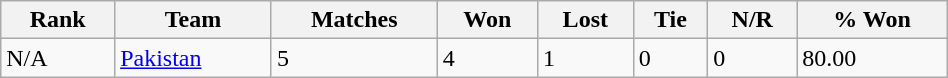<table class="wikitable" width=50%>
<tr>
<th>Rank</th>
<th>Team</th>
<th>Matches</th>
<th>Won</th>
<th>Lost</th>
<th>Tie</th>
<th>N/R</th>
<th>% Won</th>
</tr>
<tr>
<td>N/A</td>
<td> <a href='#'>Pakistan</a></td>
<td>5</td>
<td>4</td>
<td>1</td>
<td>0</td>
<td>0</td>
<td>80.00</td>
</tr>
</table>
